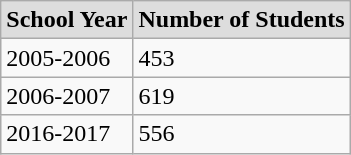<table class="wikitable">
<tr align="center"  bgcolor="#dddddd">
<td><strong>School Year</strong></td>
<td><strong>Number of Students</strong></td>
</tr>
<tr>
<td>2005-2006</td>
<td>453</td>
</tr>
<tr>
<td>2006-2007</td>
<td>619</td>
</tr>
<tr>
<td>2016-2017</td>
<td>556</td>
</tr>
</table>
